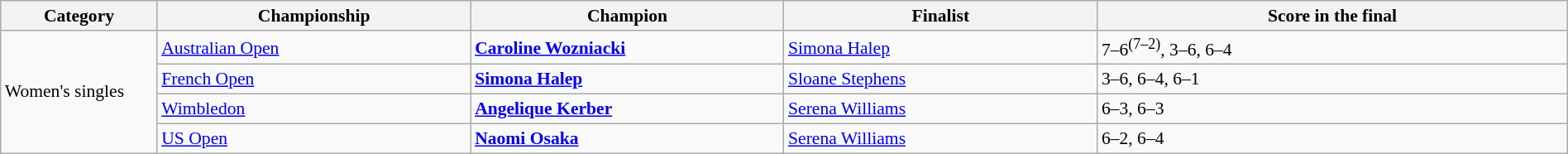<table class="wikitable" style="font-size:90%;" width=100%>
<tr>
<th style="width: 10%;">Category</th>
<th style="width: 20%;">Championship</th>
<th style="width: 20%;">Champion</th>
<th style="width: 20%;">Finalist</th>
<th style="width: 30%;">Score in the final</th>
</tr>
<tr>
<td rowspan="4">Women's singles</td>
<td><a href='#'>Australian Open</a></td>
<td> <strong><a href='#'>Caroline Wozniacki</a></strong></td>
<td> <a href='#'>Simona Halep</a></td>
<td>7–6<sup>(7–2)</sup>, 3–6, 6–4</td>
</tr>
<tr>
<td><a href='#'>French Open</a></td>
<td> <strong><a href='#'>Simona Halep</a></strong></td>
<td> <a href='#'>Sloane Stephens</a></td>
<td>3–6, 6–4, 6–1</td>
</tr>
<tr>
<td><a href='#'>Wimbledon</a></td>
<td> <strong><a href='#'>Angelique Kerber</a></strong></td>
<td> <a href='#'>Serena Williams</a></td>
<td>6–3, 6–3</td>
</tr>
<tr>
<td><a href='#'>US Open</a></td>
<td> <strong><a href='#'>Naomi Osaka</a></strong></td>
<td> <a href='#'>Serena Williams</a></td>
<td>6–2, 6–4</td>
</tr>
</table>
